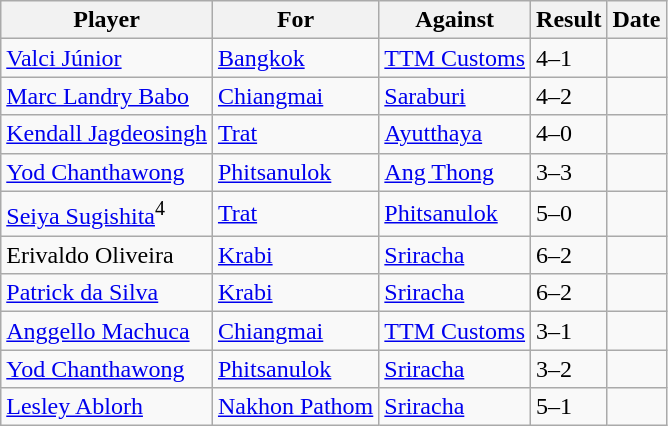<table class="wikitable sortable">
<tr>
<th>Player</th>
<th>For</th>
<th>Against</th>
<th style="text-align:center;">Result</th>
<th>Date</th>
</tr>
<tr>
<td> <a href='#'>Valci Júnior</a></td>
<td><a href='#'>Bangkok</a></td>
<td><a href='#'>TTM Customs</a></td>
<td>4–1</td>
<td></td>
</tr>
<tr>
<td> <a href='#'>Marc Landry Babo</a></td>
<td><a href='#'>Chiangmai</a></td>
<td><a href='#'>Saraburi</a></td>
<td>4–2</td>
<td></td>
</tr>
<tr>
<td> <a href='#'>Kendall Jagdeosingh</a></td>
<td><a href='#'>Trat</a></td>
<td><a href='#'>Ayutthaya</a></td>
<td>4–0</td>
<td></td>
</tr>
<tr>
<td> <a href='#'>Yod Chanthawong</a></td>
<td><a href='#'>Phitsanulok</a></td>
<td><a href='#'>Ang Thong</a></td>
<td>3–3</td>
<td></td>
</tr>
<tr>
<td> <a href='#'>Seiya Sugishita</a><sup>4</sup></td>
<td><a href='#'>Trat</a></td>
<td><a href='#'>Phitsanulok</a></td>
<td>5–0</td>
<td></td>
</tr>
<tr>
<td> Erivaldo Oliveira</td>
<td><a href='#'>Krabi</a></td>
<td><a href='#'>Sriracha</a></td>
<td>6–2</td>
<td></td>
</tr>
<tr>
<td> <a href='#'>Patrick da Silva</a></td>
<td><a href='#'>Krabi</a></td>
<td><a href='#'>Sriracha</a></td>
<td>6–2</td>
<td></td>
</tr>
<tr>
<td> <a href='#'>Anggello Machuca</a></td>
<td><a href='#'>Chiangmai</a></td>
<td><a href='#'>TTM Customs</a></td>
<td>3–1</td>
<td></td>
</tr>
<tr>
<td> <a href='#'>Yod Chanthawong</a></td>
<td><a href='#'>Phitsanulok</a></td>
<td><a href='#'>Sriracha</a></td>
<td>3–2</td>
<td></td>
</tr>
<tr>
<td> <a href='#'>Lesley Ablorh</a></td>
<td><a href='#'>Nakhon Pathom</a></td>
<td><a href='#'>Sriracha</a></td>
<td>5–1</td>
<td></td>
</tr>
</table>
